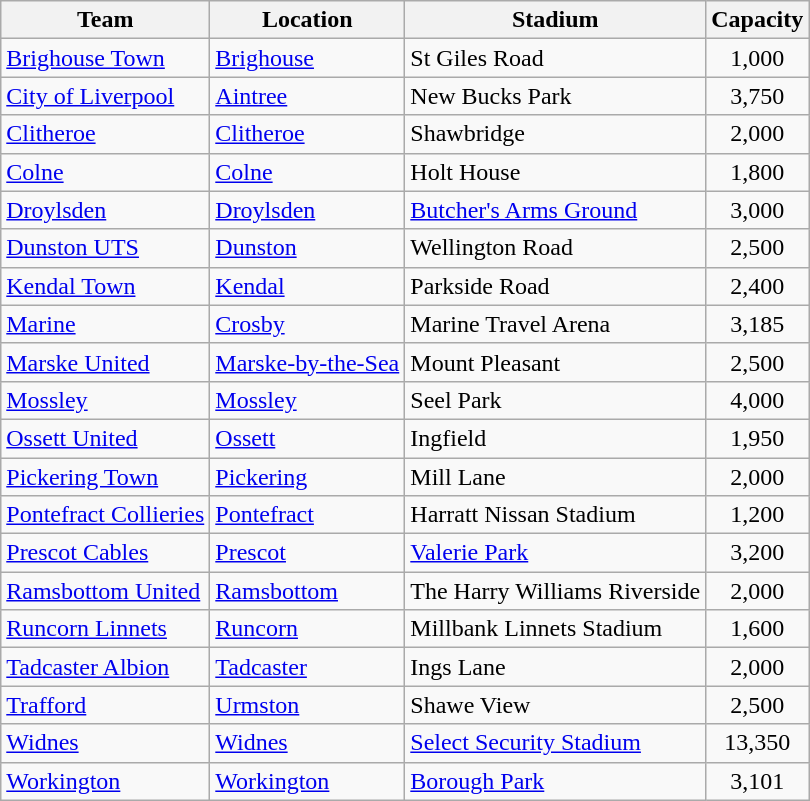<table class="wikitable sortable">
<tr>
<th>Team</th>
<th>Location</th>
<th>Stadium</th>
<th>Capacity</th>
</tr>
<tr>
<td><a href='#'>Brighouse Town</a></td>
<td><a href='#'>Brighouse</a></td>
<td>St Giles Road</td>
<td align="center">1,000</td>
</tr>
<tr>
<td><a href='#'>City of Liverpool</a></td>
<td><a href='#'>Aintree</a></td>
<td>New Bucks Park</td>
<td align="center">3,750</td>
</tr>
<tr>
<td><a href='#'>Clitheroe</a></td>
<td><a href='#'>Clitheroe</a></td>
<td>Shawbridge</td>
<td align="center">2,000</td>
</tr>
<tr>
<td><a href='#'>Colne</a></td>
<td><a href='#'>Colne</a></td>
<td>Holt House</td>
<td align="center">1,800</td>
</tr>
<tr>
<td><a href='#'>Droylsden</a></td>
<td><a href='#'>Droylsden</a></td>
<td><a href='#'>Butcher's Arms Ground</a></td>
<td align="center">3,000</td>
</tr>
<tr>
<td><a href='#'>Dunston UTS</a></td>
<td><a href='#'>Dunston</a></td>
<td>Wellington Road</td>
<td align="center">2,500</td>
</tr>
<tr>
<td><a href='#'>Kendal Town</a></td>
<td><a href='#'>Kendal</a></td>
<td>Parkside Road</td>
<td align="center">2,400</td>
</tr>
<tr>
<td><a href='#'>Marine</a></td>
<td><a href='#'>Crosby</a></td>
<td>Marine Travel Arena</td>
<td align="center">3,185</td>
</tr>
<tr>
<td><a href='#'>Marske United</a></td>
<td><a href='#'>Marske-by-the-Sea</a></td>
<td>Mount Pleasant</td>
<td align="center">2,500</td>
</tr>
<tr>
<td><a href='#'>Mossley</a></td>
<td><a href='#'>Mossley</a></td>
<td>Seel Park</td>
<td align="center">4,000</td>
</tr>
<tr>
<td><a href='#'>Ossett United</a></td>
<td><a href='#'>Ossett</a></td>
<td>Ingfield</td>
<td align="center">1,950</td>
</tr>
<tr>
<td><a href='#'>Pickering Town</a></td>
<td><a href='#'>Pickering</a></td>
<td>Mill Lane</td>
<td align="center">2,000</td>
</tr>
<tr>
<td><a href='#'>Pontefract Collieries</a></td>
<td><a href='#'>Pontefract</a></td>
<td>Harratt Nissan Stadium</td>
<td align="center">1,200</td>
</tr>
<tr>
<td><a href='#'>Prescot Cables</a></td>
<td><a href='#'>Prescot</a></td>
<td><a href='#'>Valerie Park</a></td>
<td align="center">3,200</td>
</tr>
<tr>
<td><a href='#'>Ramsbottom United</a></td>
<td><a href='#'>Ramsbottom</a></td>
<td>The Harry Williams Riverside</td>
<td align="center">2,000</td>
</tr>
<tr>
<td><a href='#'>Runcorn Linnets</a></td>
<td><a href='#'>Runcorn</a></td>
<td>Millbank Linnets Stadium</td>
<td align="center">1,600</td>
</tr>
<tr>
<td><a href='#'>Tadcaster Albion</a></td>
<td><a href='#'>Tadcaster</a></td>
<td>Ings Lane</td>
<td align="center">2,000</td>
</tr>
<tr>
<td><a href='#'>Trafford</a></td>
<td><a href='#'>Urmston</a></td>
<td>Shawe View</td>
<td align="center">2,500</td>
</tr>
<tr>
<td><a href='#'>Widnes</a></td>
<td><a href='#'>Widnes</a></td>
<td><a href='#'>Select Security Stadium</a></td>
<td align="center">13,350</td>
</tr>
<tr>
<td><a href='#'>Workington</a></td>
<td><a href='#'>Workington</a></td>
<td><a href='#'>Borough Park</a></td>
<td align="center">3,101</td>
</tr>
</table>
